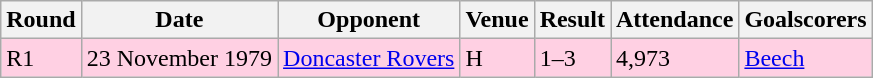<table class="wikitable">
<tr>
<th>Round</th>
<th>Date</th>
<th>Opponent</th>
<th>Venue</th>
<th>Result</th>
<th>Attendance</th>
<th>Goalscorers</th>
</tr>
<tr style="background-color: #ffd0e3;">
<td>R1</td>
<td>23 November 1979</td>
<td><a href='#'>Doncaster Rovers</a></td>
<td>H</td>
<td>1–3</td>
<td>4,973</td>
<td><a href='#'>Beech</a></td>
</tr>
</table>
